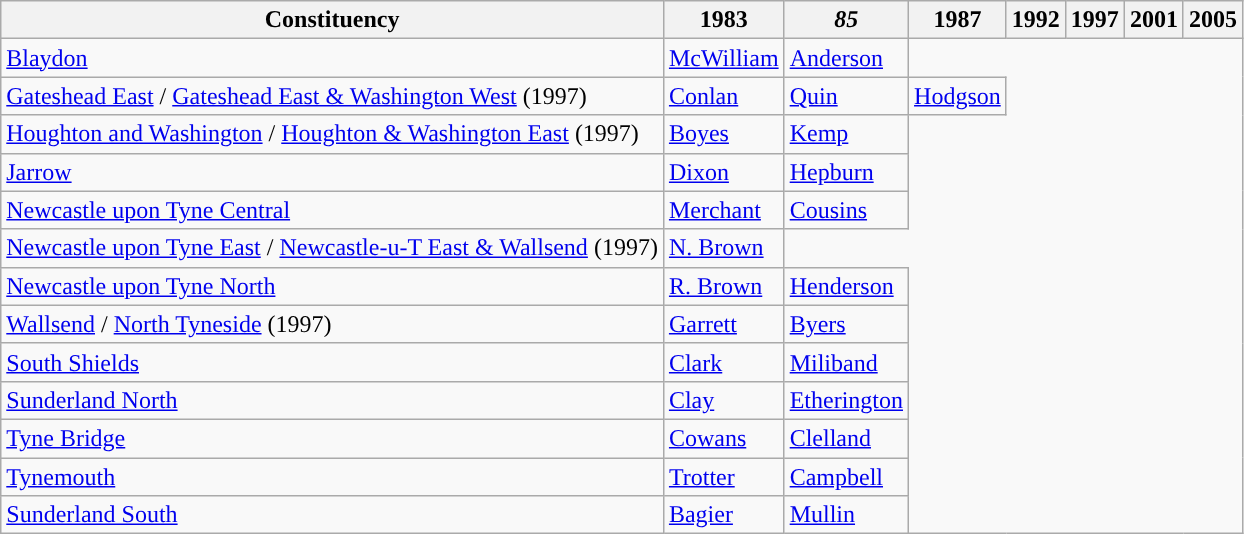<table class="wikitable">
<tr>
<th>Constituency</th>
<th>1983</th>
<th><em>85</em></th>
<th>1987</th>
<th>1992</th>
<th>1997</th>
<th>2001</th>
<th>2005</th>
</tr>
<tr>
<td><a href='#'>Blaydon</a></td>
<td><a href='#'>McWilliam</a></td>
<td><a href='#'>Anderson</a></td>
</tr>
<tr>
<td><a href='#'>Gateshead East</a> / <a href='#'>Gateshead East & Washington West</a> (1997)</td>
<td><a href='#'>Conlan</a></td>
<td><a href='#'>Quin</a></td>
<td><a href='#'>Hodgson</a></td>
</tr>
<tr>
<td><a href='#'>Houghton and Washington</a> / <a href='#'>Houghton & Washington East</a> (1997)</td>
<td><a href='#'>Boyes</a></td>
<td><a href='#'>Kemp</a></td>
</tr>
<tr>
<td><a href='#'>Jarrow</a></td>
<td><a href='#'>Dixon</a></td>
<td><a href='#'>Hepburn</a></td>
</tr>
<tr>
<td><a href='#'>Newcastle upon Tyne Central</a></td>
<td><a href='#'>Merchant</a></td>
<td><a href='#'>Cousins</a></td>
</tr>
<tr>
<td><a href='#'>Newcastle upon Tyne East</a> / <a href='#'>Newcastle-u-T East & Wallsend</a> (1997)</td>
<td><a href='#'>N. Brown</a></td>
</tr>
<tr>
<td><a href='#'>Newcastle upon Tyne North</a></td>
<td><a href='#'>R. Brown</a></td>
<td><a href='#'>Henderson</a></td>
</tr>
<tr>
<td><a href='#'>Wallsend</a> / <a href='#'>North Tyneside</a> (1997)</td>
<td><a href='#'>Garrett</a></td>
<td><a href='#'>Byers</a></td>
</tr>
<tr>
<td><a href='#'>South Shields</a></td>
<td><a href='#'>Clark</a></td>
<td><a href='#'>Miliband</a></td>
</tr>
<tr>
<td><a href='#'>Sunderland North</a></td>
<td><a href='#'>Clay</a></td>
<td><a href='#'>Etherington</a></td>
</tr>
<tr>
<td><a href='#'>Tyne Bridge</a></td>
<td><a href='#'>Cowans</a></td>
<td><a href='#'>Clelland</a></td>
</tr>
<tr>
<td><a href='#'>Tynemouth</a></td>
<td><a href='#'>Trotter</a></td>
<td><a href='#'>Campbell</a></td>
</tr>
<tr>
<td><a href='#'>Sunderland South</a></td>
<td><a href='#'>Bagier</a></td>
<td><a href='#'>Mullin</a></td>
</tr>
</table>
